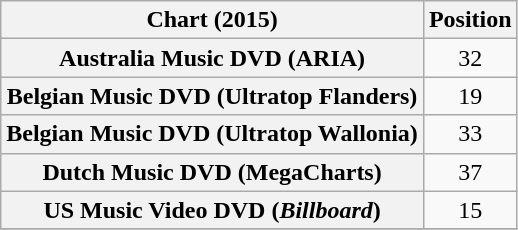<table class="wikitable sortable plainrowheaders" style="text-align:center">
<tr>
<th scope="col">Chart (2015)</th>
<th scope="col">Position</th>
</tr>
<tr>
<th scope="row">Australia Music DVD (ARIA)</th>
<td>32</td>
</tr>
<tr>
<th scope="row">Belgian Music DVD (Ultratop Flanders)</th>
<td>19</td>
</tr>
<tr>
<th scope="row">Belgian Music DVD (Ultratop Wallonia)</th>
<td>33</td>
</tr>
<tr>
<th scope="row">Dutch Music DVD (MegaCharts)</th>
<td>37</td>
</tr>
<tr>
<th scope="row">US Music Video DVD (<em>Billboard</em>)</th>
<td>15</td>
</tr>
<tr>
</tr>
</table>
